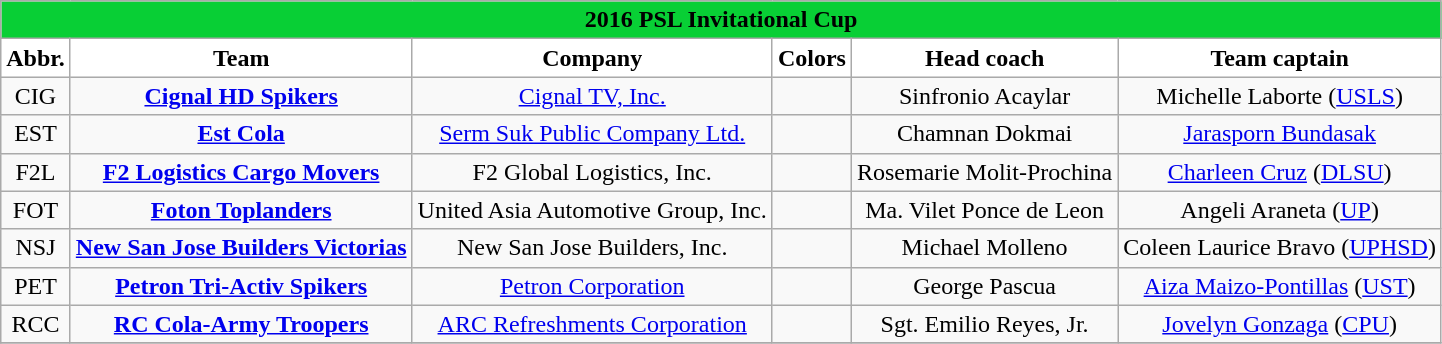<table class="wikitable">
<tr>
<th style=background:#08CF35 colspan=6><span>2016 PSL Invitational Cup</span></th>
</tr>
<tr>
<th style="background:white">Abbr.</th>
<th style="background:white">Team</th>
<th style="background:white">Company</th>
<th style="background:white">Colors</th>
<th style="background:white">Head coach</th>
<th style="background:white">Team captain</th>
</tr>
<tr>
<td align=center>CIG</td>
<td align=center><strong><a href='#'>Cignal HD Spikers</a></strong></td>
<td align=center><a href='#'>Cignal TV, Inc.</a></td>
<td align=center> </td>
<td align=center>Sinfronio Acaylar</td>
<td align=center>Michelle Laborte (<a href='#'>USLS</a>)</td>
</tr>
<tr>
<td align=center>EST</td>
<td align=center><strong><a href='#'>Est Cola</a></strong></td>
<td align=center><a href='#'>Serm Suk Public Company Ltd.</a></td>
<td align=center>  </td>
<td align=center>Chamnan Dokmai</td>
<td align=center><a href='#'>Jarasporn Bundasak</a></td>
</tr>
<tr>
<td align=center>F2L</td>
<td align=center><strong><a href='#'>F2 Logistics Cargo Movers</a></strong></td>
<td align=center>F2 Global Logistics, Inc.</td>
<td align=center>  </td>
<td align=center>Rosemarie Molit-Prochina</td>
<td align=center><a href='#'>Charleen Cruz</a> (<a href='#'>DLSU</a>)</td>
</tr>
<tr>
<td align=center>FOT</td>
<td align=center><strong><a href='#'>Foton Toplanders</a></strong></td>
<td align=center>United Asia Automotive Group, Inc.</td>
<td align=center> </td>
<td align=center>Ma. Vilet Ponce de Leon</td>
<td align=center>Angeli Araneta (<a href='#'>UP</a>)</td>
</tr>
<tr>
<td align=center>NSJ</td>
<td align=center><strong><a href='#'>New San Jose Builders Victorias</a></strong></td>
<td align=center>New San Jose Builders, Inc.</td>
<td align=center>  </td>
<td align=center>Michael Molleno</td>
<td align=center>Coleen Laurice Bravo (<a href='#'>UPHSD</a>)</td>
</tr>
<tr>
<td align=center>PET</td>
<td align=center><strong><a href='#'>Petron Tri-Activ Spikers</a></strong></td>
<td align=center><a href='#'>Petron Corporation</a></td>
<td align=center>  </td>
<td align=center>George Pascua</td>
<td align=center><a href='#'>Aiza Maizo-Pontillas</a> (<a href='#'>UST</a>)</td>
</tr>
<tr>
<td align=center>RCC</td>
<td align=center><strong><a href='#'>RC Cola-Army Troopers</a></strong></td>
<td align=center><a href='#'>ARC Refreshments Corporation</a></td>
<td align=center>  </td>
<td align=center>Sgt. Emilio Reyes, Jr.</td>
<td align=center><a href='#'>Jovelyn Gonzaga</a> (<a href='#'>CPU</a>)</td>
</tr>
<tr>
</tr>
</table>
